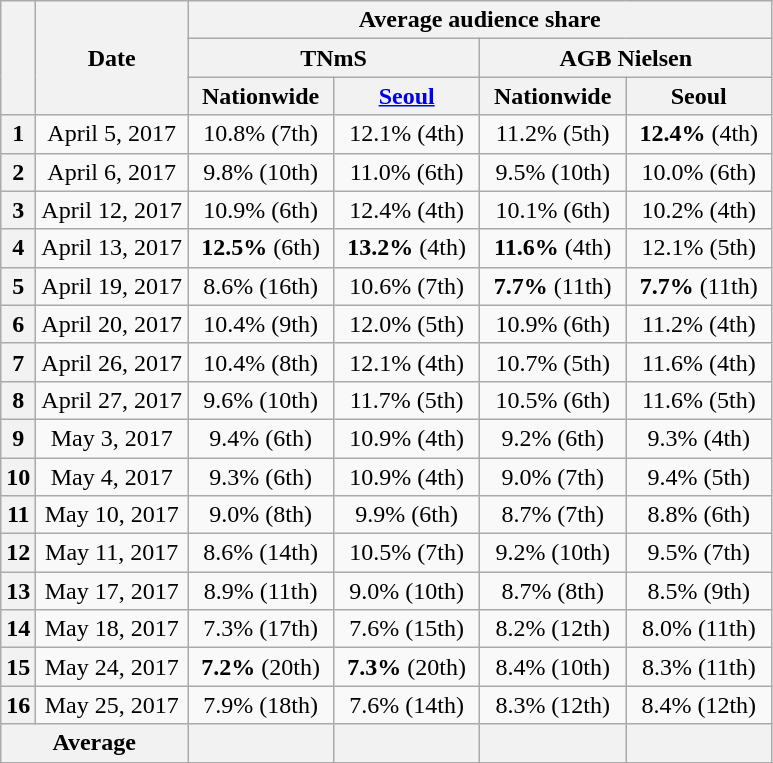<table class="wikitable" style="text-align:center">
<tr>
<th rowspan="3"></th>
<th rowspan="3">Date</th>
<th colspan="4">Average audience share</th>
</tr>
<tr>
<th colspan="2">TNmS</th>
<th colspan="2">AGB Nielsen</th>
</tr>
<tr>
<th width="90">Nationwide</th>
<th width="90"><a href='#'>Seoul</a></th>
<th width="90">Nationwide</th>
<th width="90">Seoul</th>
</tr>
<tr>
<th>1</th>
<td>April 5, 2017</td>
<td>10.8% (7th)</td>
<td>12.1% (4th)</td>
<td>11.2% (5th)</td>
<td><span><strong>12.4%</strong></span> (4th)</td>
</tr>
<tr>
<th>2</th>
<td>April 6, 2017</td>
<td>9.8% (10th)</td>
<td>11.0% (6th)</td>
<td>9.5% (10th)</td>
<td>10.0% (6th)</td>
</tr>
<tr>
<th>3</th>
<td>April 12, 2017</td>
<td>10.9% (6th)</td>
<td>12.4% (4th)</td>
<td>10.1% (6th)</td>
<td>10.2% (4th)</td>
</tr>
<tr>
<th>4</th>
<td>April 13, 2017</td>
<td><span><strong>12.5%</strong></span> (6th)</td>
<td><span><strong>13.2%</strong></span> (4th)</td>
<td><span><strong>11.6%</strong></span> (4th)</td>
<td>12.1% (5th)</td>
</tr>
<tr>
<th>5</th>
<td>April 19, 2017</td>
<td>8.6% (16th)</td>
<td>10.6% (7th)</td>
<td><span><strong>7.7%</strong></span> (11th)</td>
<td><span><strong>7.7%</strong></span> (11th)</td>
</tr>
<tr>
<th>6</th>
<td>April 20, 2017</td>
<td>10.4% (9th)</td>
<td>12.0% (5th)</td>
<td>10.9% (6th)</td>
<td>11.2% (4th)</td>
</tr>
<tr>
<th>7</th>
<td>April 26, 2017</td>
<td>10.4% (8th)</td>
<td>12.1% (4th)</td>
<td>10.7% (5th)</td>
<td>11.6% (4th)</td>
</tr>
<tr>
<th>8</th>
<td>April 27, 2017</td>
<td>9.6% (10th)</td>
<td>11.7% (5th)</td>
<td>10.5% (6th)</td>
<td>11.6% (5th)</td>
</tr>
<tr>
<th>9</th>
<td>May 3, 2017</td>
<td>9.4% (6th)</td>
<td>10.9% (4th)</td>
<td>9.2% (6th)</td>
<td>9.3% (4th)</td>
</tr>
<tr>
<th>10</th>
<td>May 4, 2017</td>
<td>9.3% (6th)</td>
<td>10.9% (4th)</td>
<td>9.0% (7th)</td>
<td>9.4% (5th)</td>
</tr>
<tr>
<th>11</th>
<td>May 10, 2017</td>
<td>9.0% (8th)</td>
<td>9.9% (6th)</td>
<td>8.7% (7th)</td>
<td>8.8% (6th)</td>
</tr>
<tr>
<th>12</th>
<td>May 11, 2017</td>
<td>8.6% (14th)</td>
<td>10.5% (7th)</td>
<td>9.2% (10th)</td>
<td>9.5% (7th)</td>
</tr>
<tr>
<th>13</th>
<td>May 17, 2017</td>
<td>8.9% (11th)</td>
<td>9.0% (10th)</td>
<td>8.7% (8th)</td>
<td>8.5% (9th)</td>
</tr>
<tr>
<th>14</th>
<td>May 18, 2017</td>
<td>7.3% (17th)</td>
<td>7.6% (15th)</td>
<td>8.2% (12th)</td>
<td>8.0% (11th)</td>
</tr>
<tr>
<th>15</th>
<td>May 24, 2017</td>
<td><span><strong>7.2%</strong></span> (20th)</td>
<td><span><strong>7.3%</strong></span> (20th)</td>
<td>8.4% (10th)</td>
<td>8.3% (11th)</td>
</tr>
<tr>
<th>16</th>
<td>May 25, 2017</td>
<td>7.9% (18th)</td>
<td>7.6% (14th)</td>
<td>8.3% (12th)</td>
<td>8.4% (12th)</td>
</tr>
<tr>
<th colspan="2">Average</th>
<th></th>
<th></th>
<th></th>
<th></th>
</tr>
<tr>
</tr>
</table>
